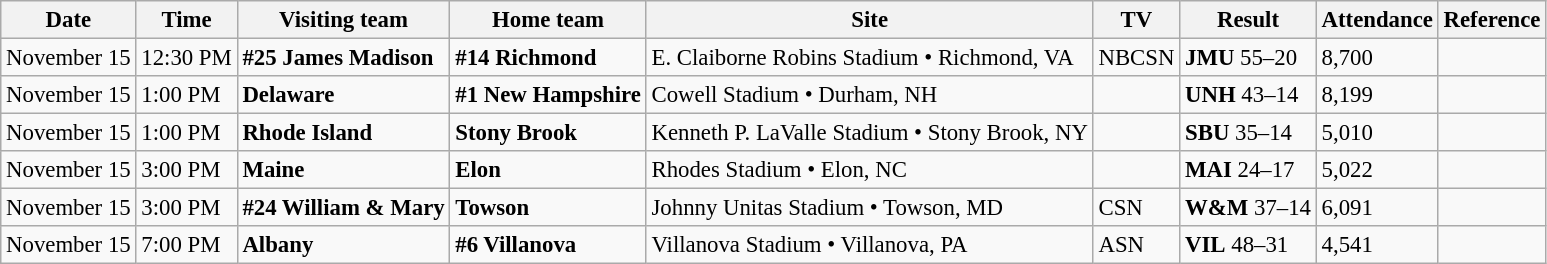<table class="wikitable" style="font-size:95%;">
<tr>
<th>Date</th>
<th>Time</th>
<th>Visiting team</th>
<th>Home team</th>
<th>Site</th>
<th>TV</th>
<th>Result</th>
<th>Attendance</th>
<th class="unsortable">Reference</th>
</tr>
<tr bgcolor=>
<td>November 15</td>
<td>12:30 PM</td>
<td><strong>#25 James Madison</strong></td>
<td><strong>#14 Richmond</strong></td>
<td>E. Claiborne Robins Stadium • Richmond, VA</td>
<td>NBCSN</td>
<td><strong>JMU</strong> 55–20</td>
<td>8,700</td>
<td></td>
</tr>
<tr bgcolor=>
<td>November 15</td>
<td>1:00 PM</td>
<td><strong>Delaware</strong></td>
<td><strong>#1 New Hampshire</strong></td>
<td>Cowell Stadium • Durham, NH</td>
<td></td>
<td><strong>UNH</strong> 43–14</td>
<td>8,199</td>
<td></td>
</tr>
<tr bgcolor=>
<td>November 15</td>
<td>1:00 PM</td>
<td><strong>Rhode Island</strong></td>
<td><strong>Stony Brook</strong></td>
<td>Kenneth P. LaValle Stadium • Stony Brook, NY</td>
<td></td>
<td><strong>SBU</strong> 35–14</td>
<td>5,010</td>
<td></td>
</tr>
<tr bgcolor=>
<td>November 15</td>
<td>3:00 PM</td>
<td><strong>Maine</strong></td>
<td><strong>Elon</strong></td>
<td>Rhodes Stadium • Elon, NC</td>
<td></td>
<td><strong>MAI</strong> 24–17</td>
<td>5,022</td>
<td></td>
</tr>
<tr bgcolor=>
<td>November 15</td>
<td>3:00 PM</td>
<td><strong>#24 William & Mary</strong></td>
<td><strong>Towson</strong></td>
<td>Johnny Unitas Stadium • Towson, MD</td>
<td>CSN</td>
<td><strong>W&M</strong> 37–14</td>
<td>6,091</td>
<td></td>
</tr>
<tr bgcolor=>
<td>November 15</td>
<td>7:00 PM</td>
<td><strong>Albany</strong></td>
<td><strong>#6 Villanova</strong></td>
<td>Villanova Stadium • Villanova, PA</td>
<td>ASN</td>
<td><strong>VIL</strong> 48–31</td>
<td>4,541</td>
<td></td>
</tr>
</table>
